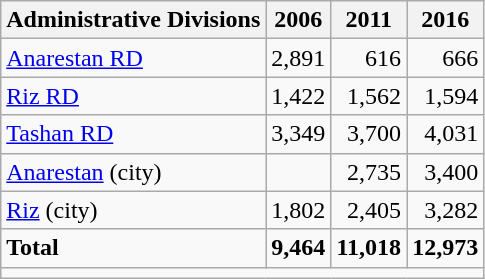<table class="wikitable">
<tr>
<th>Administrative Divisions</th>
<th>2006</th>
<th>2011</th>
<th>2016</th>
</tr>
<tr>
<td><a href='#'>Anarestan RD</a></td>
<td style="text-align: right;">2,891</td>
<td style="text-align: right;">616</td>
<td style="text-align: right;">666</td>
</tr>
<tr>
<td><a href='#'>Riz RD</a></td>
<td style="text-align: right;">1,422</td>
<td style="text-align: right;">1,562</td>
<td style="text-align: right;">1,594</td>
</tr>
<tr>
<td><a href='#'>Tashan RD</a></td>
<td style="text-align: right;">3,349</td>
<td style="text-align: right;">3,700</td>
<td style="text-align: right;">4,031</td>
</tr>
<tr>
<td><a href='#'>Anarestan</a> (city)</td>
<td style="text-align: right;"></td>
<td style="text-align: right;">2,735</td>
<td style="text-align: right;">3,400</td>
</tr>
<tr>
<td><a href='#'>Riz</a> (city)</td>
<td style="text-align: right;">1,802</td>
<td style="text-align: right;">2,405</td>
<td style="text-align: right;">3,282</td>
</tr>
<tr>
<td><strong>Total</strong></td>
<td style="text-align: right;"><strong>9,464</strong></td>
<td style="text-align: right;"><strong>11,018</strong></td>
<td style="text-align: right;"><strong>12,973</strong></td>
</tr>
<tr>
<td colspan=4></td>
</tr>
</table>
